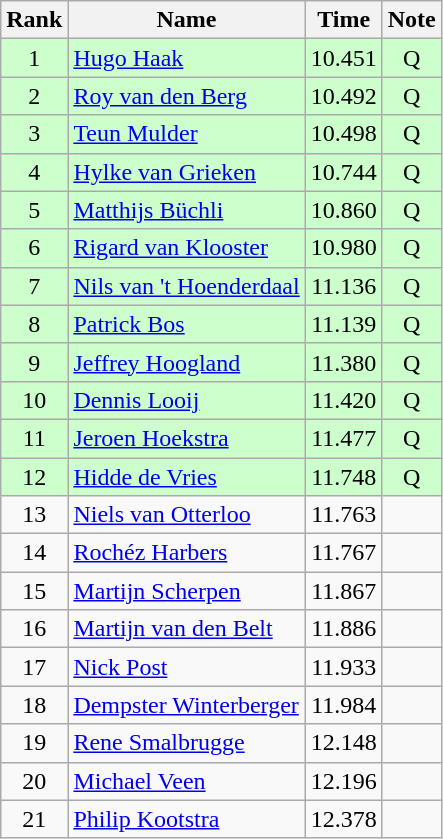<table class="wikitable sortable" style="text-align:center">
<tr>
<th>Rank</th>
<th>Name</th>
<th>Time</th>
<th>Note</th>
</tr>
<tr bgcolor=ccffcc>
<td>1</td>
<td align=left><a href='#'>Hugo Haak</a></td>
<td>10.451</td>
<td>Q</td>
</tr>
<tr bgcolor=ccffcc>
<td>2</td>
<td align=left><a href='#'>Roy van den Berg</a></td>
<td>10.492</td>
<td>Q</td>
</tr>
<tr bgcolor=ccffcc>
<td>3</td>
<td align=left><a href='#'>Teun Mulder</a></td>
<td>10.498</td>
<td>Q</td>
</tr>
<tr bgcolor=ccffcc>
<td>4</td>
<td align=left><a href='#'>Hylke van Grieken</a></td>
<td>10.744</td>
<td>Q</td>
</tr>
<tr bgcolor=ccffcc>
<td>5</td>
<td align=left><a href='#'>Matthijs Büchli</a></td>
<td>10.860</td>
<td>Q</td>
</tr>
<tr bgcolor=ccffcc>
<td>6</td>
<td align=left><a href='#'>Rigard van Klooster</a></td>
<td>10.980</td>
<td>Q</td>
</tr>
<tr bgcolor=ccffcc>
<td>7</td>
<td align=left><a href='#'>Nils van 't Hoenderdaal</a></td>
<td>11.136</td>
<td>Q</td>
</tr>
<tr bgcolor=ccffcc>
<td>8</td>
<td align=left><a href='#'>Patrick Bos</a></td>
<td>11.139</td>
<td>Q</td>
</tr>
<tr bgcolor=ccffcc>
<td>9</td>
<td align=left><a href='#'>Jeffrey Hoogland</a></td>
<td>11.380</td>
<td>Q</td>
</tr>
<tr bgcolor=ccffcc>
<td>10</td>
<td align=left><a href='#'>Dennis Looij</a></td>
<td>11.420</td>
<td>Q</td>
</tr>
<tr bgcolor=ccffcc>
<td>11</td>
<td align=left><a href='#'>Jeroen Hoekstra</a></td>
<td>11.477</td>
<td>Q</td>
</tr>
<tr bgcolor=ccffcc>
<td>12</td>
<td align=left><a href='#'>Hidde de Vries</a></td>
<td>11.748</td>
<td>Q</td>
</tr>
<tr>
<td>13</td>
<td align=left><a href='#'>Niels van Otterloo</a></td>
<td>11.763</td>
<td></td>
</tr>
<tr>
<td>14</td>
<td align=left><a href='#'>Rochéz Harbers</a></td>
<td>11.767</td>
<td></td>
</tr>
<tr>
<td>15</td>
<td align=left><a href='#'>Martijn Scherpen</a></td>
<td>11.867</td>
<td></td>
</tr>
<tr>
<td>16</td>
<td align=left><a href='#'>Martijn van den Belt</a></td>
<td>11.886</td>
<td></td>
</tr>
<tr>
<td>17</td>
<td align=left><a href='#'>Nick Post</a></td>
<td>11.933</td>
<td></td>
</tr>
<tr>
<td>18</td>
<td align=left><a href='#'>Dempster Winterberger</a></td>
<td>11.984</td>
<td></td>
</tr>
<tr>
<td>19</td>
<td align=left><a href='#'>Rene Smalbrugge</a></td>
<td>12.148</td>
<td></td>
</tr>
<tr>
<td>20</td>
<td align=left><a href='#'>Michael Veen</a></td>
<td>12.196</td>
<td></td>
</tr>
<tr>
<td>21</td>
<td align=left><a href='#'>Philip Kootstra</a></td>
<td>12.378</td>
<td></td>
</tr>
</table>
